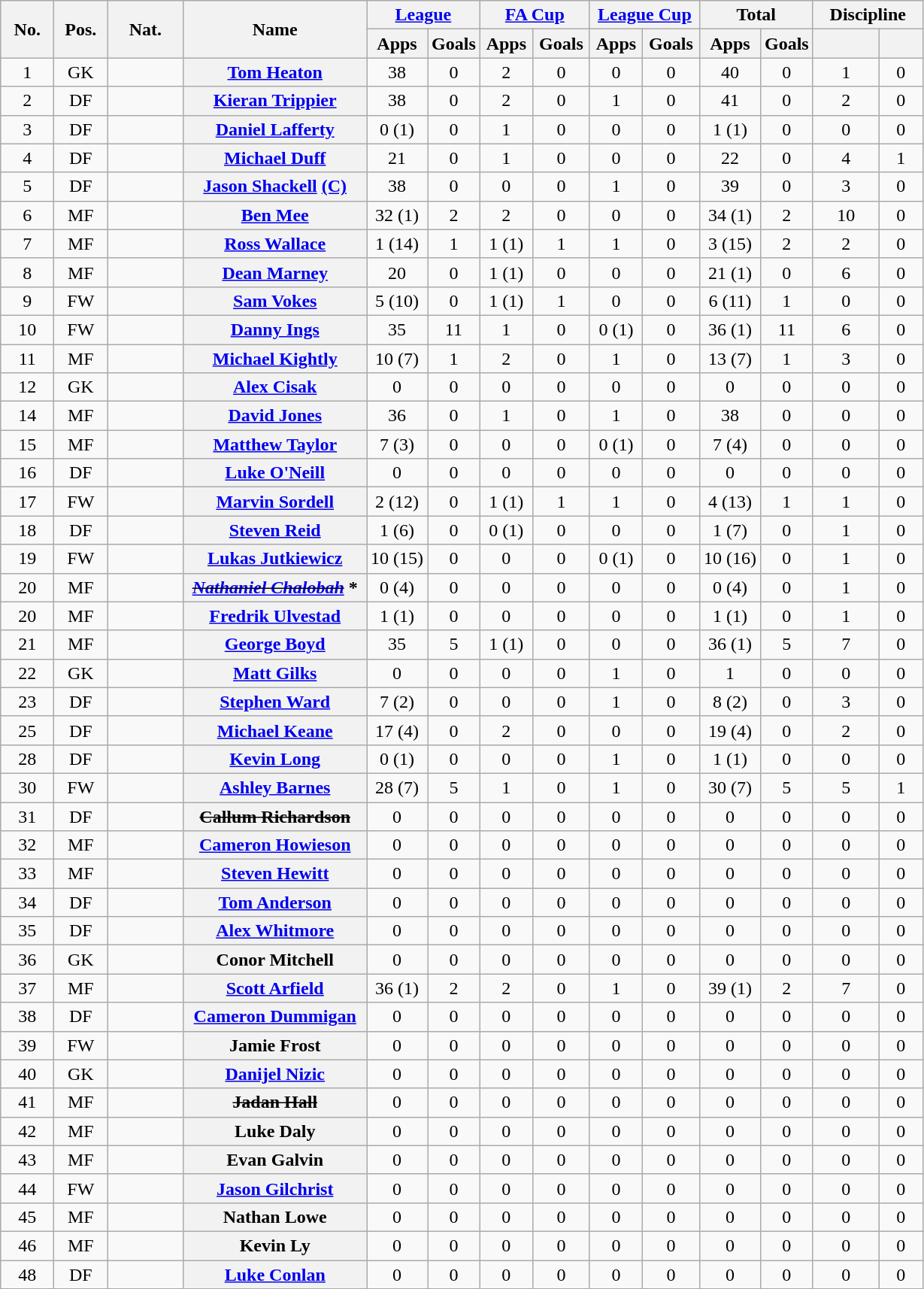<table class="wikitable plainrowheaders" style="text-align:center">
<tr>
<th rowspan="2" width="40">No.</th>
<th rowspan="2" width="40">Pos.</th>
<th rowspan="2" width="60">Nat.</th>
<th rowspan="2" width="155" scope="col">Name</th>
<th colspan="2" width="90"><a href='#'>League</a></th>
<th colspan="2" width="90"><a href='#'>FA Cup</a></th>
<th colspan="2" width="90"><a href='#'>League Cup</a></th>
<th colspan="2" width="90">Total</th>
<th colspan="2" width="90">Discipline</th>
</tr>
<tr>
<th scope="col">Apps</th>
<th scope="col">Goals</th>
<th scope="col">Apps</th>
<th scope="col">Goals</th>
<th scope="col">Apps</th>
<th scope="col">Goals</th>
<th scope="col">Apps</th>
<th scope="col">Goals</th>
<th scope="col"></th>
<th scope="col"></th>
</tr>
<tr>
<td>1</td>
<td>GK</td>
<td align="left"></td>
<th scope="row"><a href='#'>Tom Heaton</a></th>
<td>38</td>
<td>0</td>
<td>2</td>
<td>0</td>
<td>0</td>
<td>0</td>
<td>40</td>
<td>0</td>
<td>1</td>
<td>0</td>
</tr>
<tr>
<td>2</td>
<td>DF</td>
<td align="left"></td>
<th scope="row"><a href='#'>Kieran Trippier</a></th>
<td>38</td>
<td>0</td>
<td>2</td>
<td>0</td>
<td>1</td>
<td>0</td>
<td>41</td>
<td>0</td>
<td>2</td>
<td>0</td>
</tr>
<tr>
<td>3</td>
<td>DF</td>
<td align="left"></td>
<th scope="row"><a href='#'>Daniel Lafferty</a></th>
<td>0 (1)</td>
<td>0</td>
<td>1</td>
<td>0</td>
<td>0</td>
<td>0</td>
<td>1 (1)</td>
<td>0</td>
<td>0</td>
<td>0</td>
</tr>
<tr>
<td>4</td>
<td>DF</td>
<td align="left"></td>
<th scope="row"><a href='#'>Michael Duff</a></th>
<td>21</td>
<td>0</td>
<td>1</td>
<td>0</td>
<td>0</td>
<td>0</td>
<td>22</td>
<td>0</td>
<td>4</td>
<td>1</td>
</tr>
<tr>
<td>5</td>
<td>DF</td>
<td align="left"></td>
<th scope="row"><a href='#'>Jason Shackell</a> <a href='#'>(C)</a></th>
<td>38</td>
<td>0</td>
<td>0</td>
<td>0</td>
<td>1</td>
<td>0</td>
<td>39</td>
<td>0</td>
<td>3</td>
<td>0</td>
</tr>
<tr>
<td>6</td>
<td>MF</td>
<td align="left"></td>
<th scope="row"><a href='#'>Ben Mee</a></th>
<td>32 (1)</td>
<td>2</td>
<td>2</td>
<td>0</td>
<td>0</td>
<td>0</td>
<td>34 (1)</td>
<td>2</td>
<td>10</td>
<td>0</td>
</tr>
<tr>
<td>7</td>
<td>MF</td>
<td align="left"></td>
<th scope="row"><a href='#'>Ross Wallace</a></th>
<td>1 (14)</td>
<td>1</td>
<td>1 (1)</td>
<td>1</td>
<td>1</td>
<td>0</td>
<td>3 (15)</td>
<td>2</td>
<td>2</td>
<td>0</td>
</tr>
<tr>
<td>8</td>
<td>MF</td>
<td align="left"></td>
<th scope="row"><a href='#'>Dean Marney</a></th>
<td>20</td>
<td>0</td>
<td>1 (1)</td>
<td>0</td>
<td>0</td>
<td>0</td>
<td>21 (1)</td>
<td>0</td>
<td>6</td>
<td>0</td>
</tr>
<tr>
<td>9</td>
<td>FW</td>
<td align="left"></td>
<th scope="row"><a href='#'>Sam Vokes</a></th>
<td>5 (10)</td>
<td>0</td>
<td>1 (1)</td>
<td>1</td>
<td>0</td>
<td>0</td>
<td>6 (11)</td>
<td>1</td>
<td>0</td>
<td>0</td>
</tr>
<tr>
<td>10</td>
<td>FW</td>
<td align="left"></td>
<th scope="row"><a href='#'>Danny Ings</a></th>
<td>35</td>
<td>11</td>
<td>1</td>
<td>0</td>
<td>0 (1)</td>
<td>0</td>
<td>36 (1)</td>
<td>11</td>
<td>6</td>
<td>0</td>
</tr>
<tr>
<td>11</td>
<td>MF</td>
<td align="left"></td>
<th scope="row"><a href='#'>Michael Kightly</a></th>
<td>10 (7)</td>
<td>1</td>
<td>2</td>
<td>0</td>
<td>1</td>
<td>0</td>
<td>13 (7)</td>
<td>1</td>
<td>3</td>
<td>0</td>
</tr>
<tr>
<td>12</td>
<td>GK</td>
<td align="left"></td>
<th scope="row"><a href='#'>Alex Cisak</a></th>
<td>0</td>
<td>0</td>
<td>0</td>
<td>0</td>
<td>0</td>
<td>0</td>
<td>0</td>
<td>0</td>
<td>0</td>
<td>0</td>
</tr>
<tr>
<td>14</td>
<td>MF</td>
<td align="left"></td>
<th scope="row"><a href='#'>David Jones</a></th>
<td>36</td>
<td>0</td>
<td>1</td>
<td>0</td>
<td>1</td>
<td>0</td>
<td>38</td>
<td>0</td>
<td>0</td>
<td>0</td>
</tr>
<tr>
<td>15</td>
<td>MF</td>
<td align="left"></td>
<th scope="row"><a href='#'>Matthew Taylor</a></th>
<td>7 (3)</td>
<td>0</td>
<td>0</td>
<td>0</td>
<td>0 (1)</td>
<td>0</td>
<td>7 (4)</td>
<td>0</td>
<td>0</td>
<td>0</td>
</tr>
<tr>
<td>16</td>
<td>DF</td>
<td align="left"></td>
<th scope="row"><a href='#'>Luke O'Neill</a></th>
<td>0</td>
<td>0</td>
<td>0</td>
<td>0</td>
<td>0</td>
<td>0</td>
<td>0</td>
<td>0</td>
<td>0</td>
<td>0</td>
</tr>
<tr>
<td>17</td>
<td>FW</td>
<td align="left"></td>
<th scope="row"><a href='#'>Marvin Sordell</a></th>
<td>2 (12)</td>
<td>0</td>
<td>1 (1)</td>
<td>1</td>
<td>1</td>
<td>0</td>
<td>4 (13)</td>
<td>1</td>
<td>1</td>
<td>0</td>
</tr>
<tr>
<td>18</td>
<td>DF</td>
<td align="left"></td>
<th scope="row"><a href='#'>Steven Reid</a></th>
<td>1 (6)</td>
<td>0</td>
<td>0 (1)</td>
<td>0</td>
<td>0</td>
<td>0</td>
<td>1 (7)</td>
<td>0</td>
<td>1</td>
<td>0</td>
</tr>
<tr>
<td>19</td>
<td>FW</td>
<td align="left"></td>
<th scope="row"><a href='#'>Lukas Jutkiewicz</a></th>
<td>10 (15)</td>
<td>0</td>
<td>0</td>
<td>0</td>
<td>0 (1)</td>
<td>0</td>
<td>10 (16)</td>
<td>0</td>
<td>1</td>
<td>0</td>
</tr>
<tr>
<td>20</td>
<td>MF</td>
<td align="left"></td>
<th scope="row"><s><em><a href='#'>Nathaniel Chalobah</a></em></s> * </th>
<td>0 (4)</td>
<td>0</td>
<td>0</td>
<td>0</td>
<td>0</td>
<td>0</td>
<td>0 (4)</td>
<td>0</td>
<td>1</td>
<td>0</td>
</tr>
<tr>
<td>20</td>
<td>MF</td>
<td align="left"></td>
<th scope="row"><a href='#'>Fredrik Ulvestad</a></th>
<td>1 (1)</td>
<td>0</td>
<td>0</td>
<td>0</td>
<td>0</td>
<td>0</td>
<td>1 (1)</td>
<td>0</td>
<td>1</td>
<td>0</td>
</tr>
<tr>
<td>21</td>
<td>MF</td>
<td align="left"></td>
<th scope="row"><a href='#'>George Boyd</a></th>
<td>35</td>
<td>5</td>
<td>1 (1)</td>
<td>0</td>
<td>0</td>
<td>0</td>
<td>36 (1)</td>
<td>5</td>
<td>7</td>
<td>0</td>
</tr>
<tr>
<td>22</td>
<td>GK</td>
<td align="left"></td>
<th scope="row"><a href='#'>Matt Gilks</a></th>
<td>0</td>
<td>0</td>
<td>0</td>
<td>0</td>
<td>1</td>
<td>0</td>
<td>1</td>
<td>0</td>
<td>0</td>
<td>0</td>
</tr>
<tr>
<td>23</td>
<td>DF</td>
<td align="left"></td>
<th scope="row"><a href='#'>Stephen Ward</a></th>
<td>7 (2)</td>
<td>0</td>
<td>0</td>
<td>0</td>
<td>1</td>
<td>0</td>
<td>8 (2)</td>
<td>0</td>
<td>3</td>
<td>0</td>
</tr>
<tr>
<td>25</td>
<td>DF</td>
<td align="left"></td>
<th scope="row"><a href='#'>Michael Keane</a></th>
<td>17 (4)</td>
<td>0</td>
<td>2</td>
<td>0</td>
<td>0</td>
<td>0</td>
<td>19 (4)</td>
<td>0</td>
<td>2</td>
<td>0</td>
</tr>
<tr>
<td>28</td>
<td>DF</td>
<td align="left"></td>
<th scope="row"><a href='#'>Kevin Long</a></th>
<td>0 (1)</td>
<td>0</td>
<td>0</td>
<td>0</td>
<td>1</td>
<td>0</td>
<td>1 (1)</td>
<td>0</td>
<td>0</td>
<td>0</td>
</tr>
<tr>
<td>30</td>
<td>FW</td>
<td align="left"></td>
<th scope="row"><a href='#'>Ashley Barnes</a></th>
<td>28 (7)</td>
<td>5</td>
<td>1</td>
<td>0</td>
<td>1</td>
<td>0</td>
<td>30 (7)</td>
<td>5</td>
<td>5</td>
<td>1</td>
</tr>
<tr>
<td>31</td>
<td>DF</td>
<td align="left"></td>
<th scope="row"><s>Callum Richardson</s> </th>
<td>0</td>
<td>0</td>
<td>0</td>
<td>0</td>
<td>0</td>
<td>0</td>
<td>0</td>
<td>0</td>
<td>0</td>
<td>0</td>
</tr>
<tr>
<td>32</td>
<td>MF</td>
<td align="left"></td>
<th scope="row"><a href='#'>Cameron Howieson</a></th>
<td>0</td>
<td>0</td>
<td>0</td>
<td>0</td>
<td>0</td>
<td>0</td>
<td>0</td>
<td>0</td>
<td>0</td>
<td>0</td>
</tr>
<tr>
<td>33</td>
<td>MF</td>
<td align="left"></td>
<th scope="row"><a href='#'>Steven Hewitt</a></th>
<td>0</td>
<td>0</td>
<td>0</td>
<td>0</td>
<td>0</td>
<td>0</td>
<td>0</td>
<td>0</td>
<td>0</td>
<td>0</td>
</tr>
<tr>
<td>34</td>
<td>DF</td>
<td align="left"></td>
<th scope="row"><a href='#'>Tom Anderson</a></th>
<td>0</td>
<td>0</td>
<td>0</td>
<td>0</td>
<td>0</td>
<td>0</td>
<td>0</td>
<td>0</td>
<td>0</td>
<td>0</td>
</tr>
<tr>
<td>35</td>
<td>DF</td>
<td align="left"></td>
<th scope="row"><a href='#'>Alex Whitmore</a></th>
<td>0</td>
<td>0</td>
<td>0</td>
<td>0</td>
<td>0</td>
<td>0</td>
<td>0</td>
<td>0</td>
<td>0</td>
<td>0</td>
</tr>
<tr>
<td>36</td>
<td>GK</td>
<td align="left"></td>
<th scope="row">Conor Mitchell</th>
<td>0</td>
<td>0</td>
<td>0</td>
<td>0</td>
<td>0</td>
<td>0</td>
<td>0</td>
<td>0</td>
<td>0</td>
<td>0</td>
</tr>
<tr>
<td>37</td>
<td>MF</td>
<td align="left"></td>
<th scope="row"><a href='#'>Scott Arfield</a></th>
<td>36 (1)</td>
<td>2</td>
<td>2</td>
<td>0</td>
<td>1</td>
<td>0</td>
<td>39 (1)</td>
<td>2</td>
<td>7</td>
<td>0</td>
</tr>
<tr>
<td>38</td>
<td>DF</td>
<td align="left"></td>
<th scope="row"><a href='#'>Cameron Dummigan</a></th>
<td>0</td>
<td>0</td>
<td>0</td>
<td>0</td>
<td>0</td>
<td>0</td>
<td>0</td>
<td>0</td>
<td>0</td>
<td>0</td>
</tr>
<tr>
<td>39</td>
<td>FW</td>
<td align="left"></td>
<th scope="row">Jamie Frost</th>
<td>0</td>
<td>0</td>
<td>0</td>
<td>0</td>
<td>0</td>
<td>0</td>
<td>0</td>
<td>0</td>
<td>0</td>
<td>0</td>
</tr>
<tr>
<td>40</td>
<td>GK</td>
<td align="left"></td>
<th scope="row"><a href='#'>Danijel Nizic</a></th>
<td>0</td>
<td>0</td>
<td>0</td>
<td>0</td>
<td>0</td>
<td>0</td>
<td>0</td>
<td>0</td>
<td>0</td>
<td>0</td>
</tr>
<tr>
<td>41</td>
<td>MF</td>
<td align="left"></td>
<th scope="row"><s>Jadan Hall</s> </th>
<td>0</td>
<td>0</td>
<td>0</td>
<td>0</td>
<td>0</td>
<td>0</td>
<td>0</td>
<td>0</td>
<td>0</td>
<td>0</td>
</tr>
<tr>
<td>42</td>
<td>MF</td>
<td align="left"></td>
<th scope="row">Luke Daly</th>
<td>0</td>
<td>0</td>
<td>0</td>
<td>0</td>
<td>0</td>
<td>0</td>
<td>0</td>
<td>0</td>
<td>0</td>
<td>0</td>
</tr>
<tr>
<td>43</td>
<td>MF</td>
<td align="left"></td>
<th scope="row">Evan Galvin</th>
<td>0</td>
<td>0</td>
<td>0</td>
<td>0</td>
<td>0</td>
<td>0</td>
<td>0</td>
<td>0</td>
<td>0</td>
<td>0</td>
</tr>
<tr>
<td>44</td>
<td>FW</td>
<td align="left"></td>
<th scope="row"><a href='#'>Jason Gilchrist</a></th>
<td>0</td>
<td>0</td>
<td>0</td>
<td>0</td>
<td>0</td>
<td>0</td>
<td>0</td>
<td>0</td>
<td>0</td>
<td>0</td>
</tr>
<tr>
<td>45</td>
<td>MF</td>
<td align="left"></td>
<th scope="row">Nathan Lowe</th>
<td>0</td>
<td>0</td>
<td>0</td>
<td>0</td>
<td>0</td>
<td>0</td>
<td>0</td>
<td>0</td>
<td>0</td>
<td>0</td>
</tr>
<tr>
<td>46</td>
<td>MF</td>
<td align="left"></td>
<th scope="row">Kevin Ly</th>
<td>0</td>
<td>0</td>
<td>0</td>
<td>0</td>
<td>0</td>
<td>0</td>
<td>0</td>
<td>0</td>
<td>0</td>
<td>0</td>
</tr>
<tr>
<td>48</td>
<td>DF</td>
<td align="left"></td>
<th scope="row"><a href='#'>Luke Conlan</a></th>
<td>0</td>
<td>0</td>
<td>0</td>
<td>0</td>
<td>0</td>
<td>0</td>
<td>0</td>
<td>0</td>
<td>0</td>
<td>0</td>
</tr>
</table>
